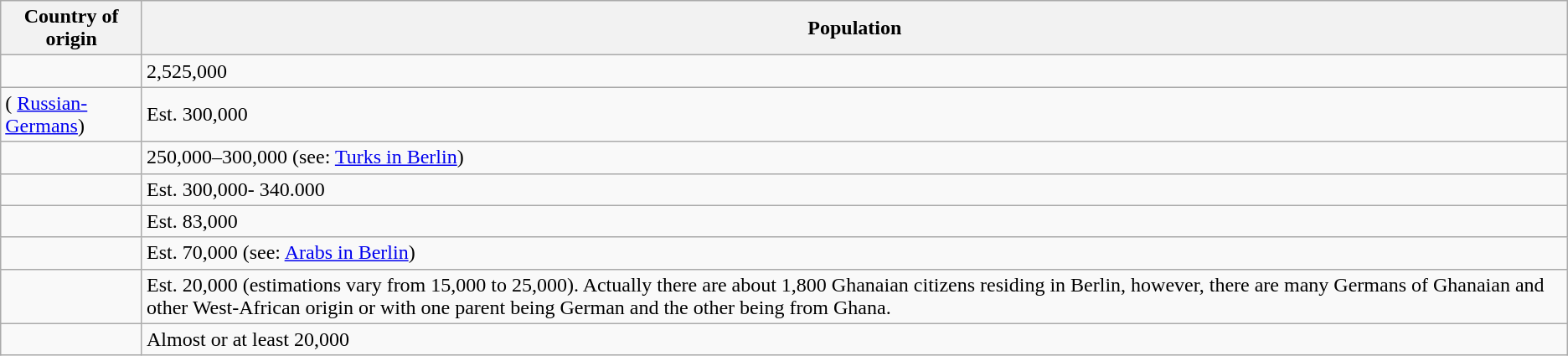<table class="wikitable" style="float:right;">
<tr>
<th>Country of origin</th>
<th>Population</th>
</tr>
<tr>
<td></td>
<td>2,525,000 </td>
</tr>
<tr>
<td> ( <a href='#'>Russian-Germans</a>)</td>
<td>Est. 300,000</td>
</tr>
<tr>
<td></td>
<td>250,000–300,000 (see: <a href='#'>Turks in Berlin</a>)</td>
</tr>
<tr>
<td></td>
<td>Est. 300,000- 340.000</td>
</tr>
<tr>
<td></td>
<td>Est. 83,000</td>
</tr>
<tr>
<td></td>
<td>Est. 70,000 (see: <a href='#'>Arabs in Berlin</a>)</td>
</tr>
<tr>
<td></td>
<td>Est. 20,000 (estimations vary from 15,000 to 25,000). Actually there are about 1,800 Ghanaian citizens residing in Berlin, however, there are many Germans of Ghanaian and other West-African origin or with one parent being German and the other being from Ghana.</td>
</tr>
<tr>
<td></td>
<td>Almost or at least 20,000</td>
</tr>
</table>
